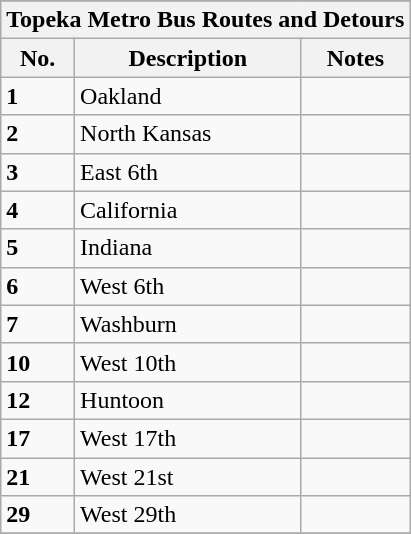<table class="wikitable">
<tr style="text-align:center;">
</tr>
<tr>
<th colspan="3">Topeka Metro Bus Routes and Detours</th>
</tr>
<tr>
<th>No.</th>
<th>Description</th>
<th>Notes</th>
</tr>
<tr>
<td><strong>1</strong></td>
<td>Oakland</td>
<td></td>
</tr>
<tr>
<td><strong>2</strong></td>
<td>North Kansas</td>
<td></td>
</tr>
<tr>
<td><strong>3</strong></td>
<td>East 6th</td>
<td></td>
</tr>
<tr>
<td><strong>4</strong></td>
<td>California</td>
<td></td>
</tr>
<tr>
<td><strong>5</strong></td>
<td>Indiana</td>
<td></td>
</tr>
<tr>
<td><strong>6</strong></td>
<td>West 6th</td>
<td></td>
</tr>
<tr>
<td><strong>7</strong></td>
<td>Washburn</td>
<td></td>
</tr>
<tr>
<td><strong>10</strong></td>
<td>West 10th</td>
<td></td>
</tr>
<tr>
<td><strong>12</strong></td>
<td>Huntoon</td>
<td></td>
</tr>
<tr>
<td><strong>17</strong></td>
<td>West 17th</td>
<td></td>
</tr>
<tr>
<td><strong>21</strong></td>
<td>West 21st</td>
<td></td>
</tr>
<tr>
<td><strong>29</strong></td>
<td>West 29th</td>
<td></td>
</tr>
<tr>
</tr>
</table>
